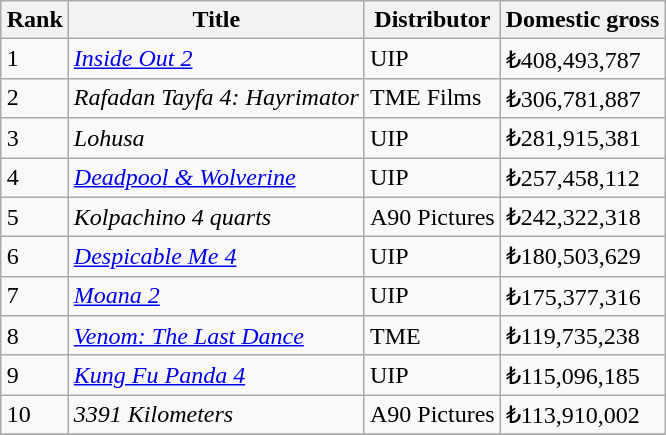<table class="wikitable sortable" style="margin:auto; margin:auto;">
<tr>
<th>Rank</th>
<th>Title</th>
<th>Distributor</th>
<th>Domestic gross</th>
</tr>
<tr>
<td>1</td>
<td><em><a href='#'>Inside Out 2</a></em></td>
<td>UIP</td>
<td>₺408,493,787</td>
</tr>
<tr>
<td>2</td>
<td><em>Rafadan Tayfa 4: Hayrimator</em></td>
<td>TME Films</td>
<td>₺306,781,887</td>
</tr>
<tr>
<td>3</td>
<td><em>Lohusa</em></td>
<td>UIP</td>
<td>₺281,915,381</td>
</tr>
<tr>
<td>4</td>
<td><em><a href='#'>Deadpool & Wolverine</a></em></td>
<td>UIP</td>
<td>₺257,458,112</td>
</tr>
<tr>
<td>5</td>
<td><em>Kolpachino 4 quarts</em></td>
<td>A90 Pictures</td>
<td>₺242,322,318</td>
</tr>
<tr>
<td>6</td>
<td><em><a href='#'>Despicable Me 4</a></em></td>
<td>UIP</td>
<td>₺180,503,629</td>
</tr>
<tr>
<td>7</td>
<td><em><a href='#'>Moana 2</a></em></td>
<td>UIP</td>
<td>₺175,377,316</td>
</tr>
<tr>
<td>8</td>
<td><em><a href='#'>Venom: The Last Dance</a></em></td>
<td>TME</td>
<td>₺119,735,238</td>
</tr>
<tr>
<td>9</td>
<td><em><a href='#'>Kung Fu Panda 4</a></em></td>
<td>UIP</td>
<td>₺115,096,185</td>
</tr>
<tr>
<td>10</td>
<td><em>3391 Kilometers</em></td>
<td>A90 Pictures</td>
<td>₺113,910,002</td>
</tr>
<tr>
</tr>
</table>
